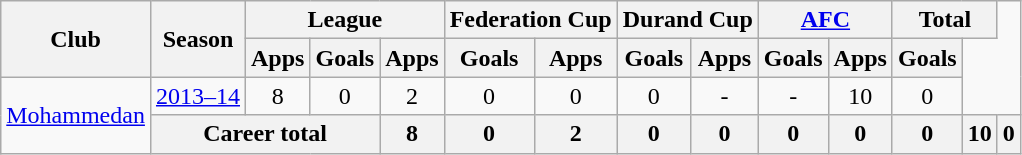<table class="wikitable" style="text-align: center;">
<tr>
<th rowspan="2">Club</th>
<th rowspan="2">Season</th>
<th colspan="3">League</th>
<th colspan="2">Federation Cup</th>
<th colspan="2">Durand Cup</th>
<th colspan="2"><a href='#'>AFC</a></th>
<th colspan="2">Total</th>
</tr>
<tr>
<th>Apps</th>
<th>Goals</th>
<th>Apps</th>
<th>Goals</th>
<th>Apps</th>
<th>Goals</th>
<th>Apps</th>
<th>Goals</th>
<th>Apps</th>
<th>Goals</th>
</tr>
<tr>
<td rowspan="2"><a href='#'>Mohammedan</a></td>
<td><a href='#'>2013–14</a></td>
<td>8</td>
<td>0</td>
<td>2</td>
<td>0</td>
<td>0</td>
<td>0</td>
<td>-</td>
<td>-</td>
<td>10</td>
<td>0</td>
</tr>
<tr>
<th colspan="3">Career total</th>
<th>8</th>
<th>0</th>
<th>2</th>
<th>0</th>
<th>0</th>
<th>0</th>
<th>0</th>
<th>0</th>
<th>10</th>
<th>0</th>
</tr>
</table>
